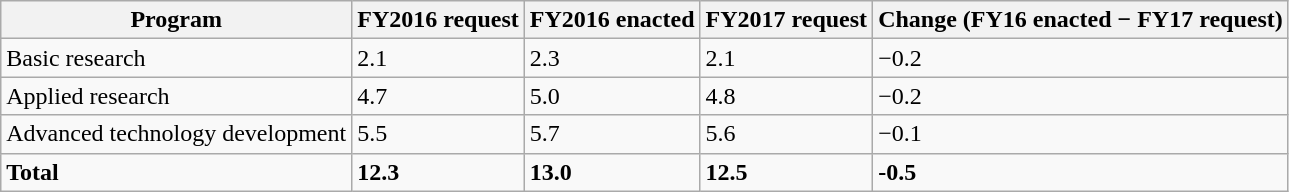<table class="wikitable">
<tr>
<th>Program</th>
<th>FY2016 request</th>
<th>FY2016 enacted</th>
<th>FY2017 request</th>
<th>Change (FY16 enacted − FY17 request)</th>
</tr>
<tr>
<td>Basic research</td>
<td>2.1</td>
<td>2.3</td>
<td>2.1</td>
<td>−0.2</td>
</tr>
<tr>
<td>Applied research</td>
<td>4.7</td>
<td>5.0</td>
<td>4.8</td>
<td>−0.2</td>
</tr>
<tr>
<td>Advanced technology development</td>
<td>5.5</td>
<td>5.7</td>
<td>5.6</td>
<td>−0.1</td>
</tr>
<tr>
<td><strong>Total</strong></td>
<td><strong>12.3</strong></td>
<td><strong>13.0</strong></td>
<td><strong>12.5</strong></td>
<td><strong>-0.5</strong></td>
</tr>
</table>
